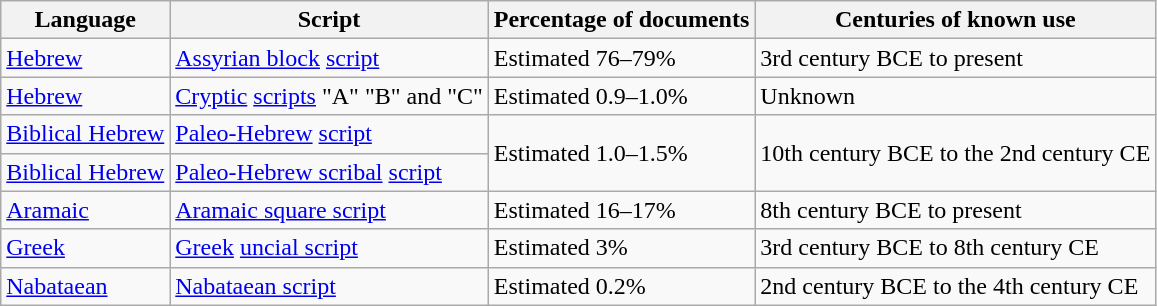<table class="wikitable">
<tr>
<th>Language</th>
<th>Script</th>
<th>Percentage of documents</th>
<th>Centuries of known use</th>
</tr>
<tr>
<td><a href='#'>Hebrew</a></td>
<td><a href='#'>Assyrian block</a> <a href='#'>script</a></td>
<td>Estimated 76–79%</td>
<td>3rd century BCE to present</td>
</tr>
<tr>
<td><a href='#'>Hebrew</a></td>
<td><a href='#'>Cryptic</a> <a href='#'>scripts</a> "A" "B" and "C"</td>
<td>Estimated 0.9–1.0%</td>
<td>Unknown</td>
</tr>
<tr>
<td><a href='#'>Biblical Hebrew</a></td>
<td><a href='#'>Paleo-Hebrew</a> <a href='#'>script</a></td>
<td rowspan="2">Estimated 1.0–1.5%</td>
<td rowspan="2">10th century BCE to the 2nd century CE</td>
</tr>
<tr>
<td><a href='#'>Biblical Hebrew</a></td>
<td><a href='#'>Paleo-Hebrew scribal</a> <a href='#'>script</a></td>
</tr>
<tr>
<td><a href='#'>Aramaic</a></td>
<td><a href='#'>Aramaic square script</a></td>
<td>Estimated 16–17%</td>
<td>8th century BCE to present</td>
</tr>
<tr>
<td><a href='#'>Greek</a></td>
<td><a href='#'>Greek</a> <a href='#'>uncial script</a></td>
<td>Estimated 3%</td>
<td>3rd century BCE to 8th century CE</td>
</tr>
<tr>
<td><a href='#'>Nabataean</a></td>
<td><a href='#'>Nabataean script</a></td>
<td>Estimated 0.2%</td>
<td>2nd century BCE to the 4th century CE</td>
</tr>
</table>
